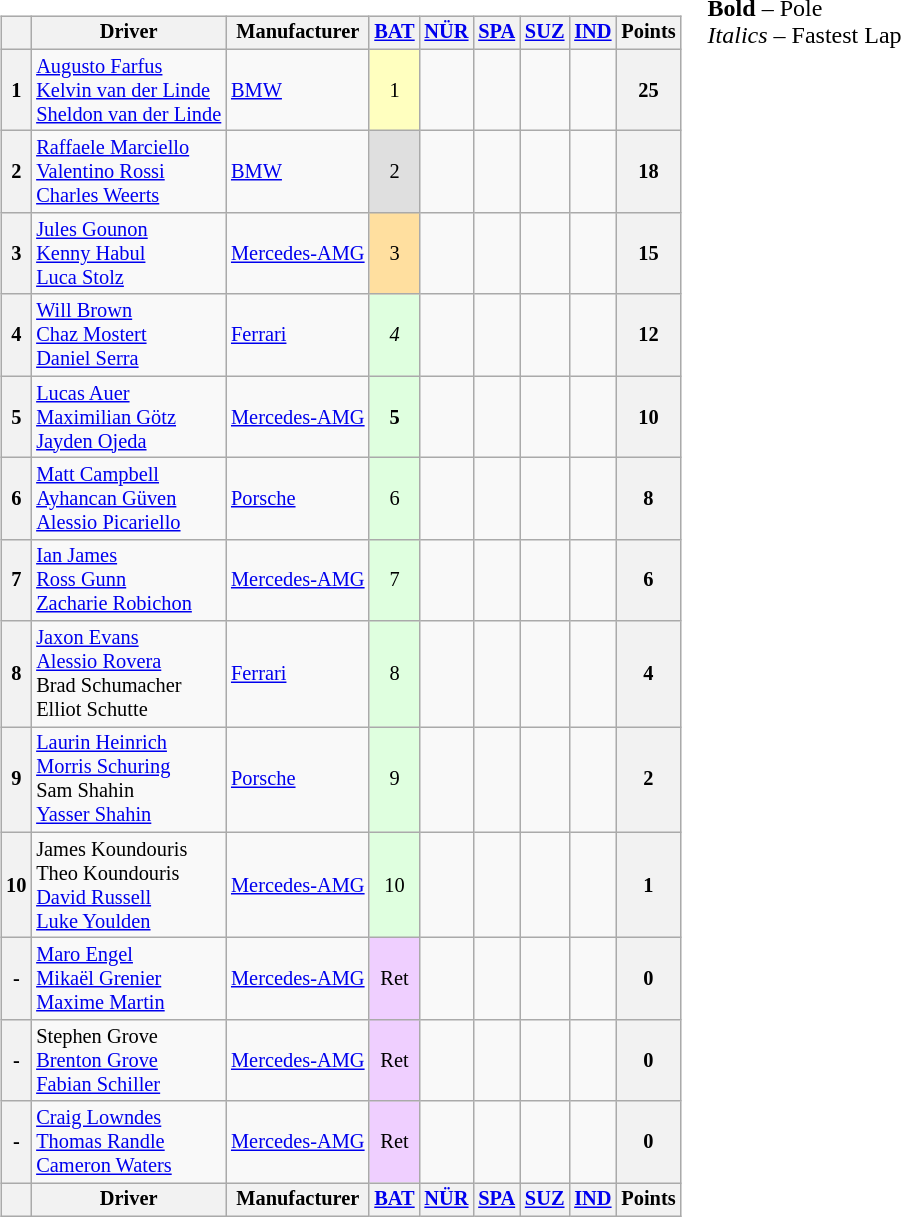<table>
<tr>
<td valign="top"><br><table class="wikitable" style="font-size: 85%; text-align:center;">
<tr>
<th></th>
<th>Driver</th>
<th>Manufacturer</th>
<th><a href='#'>BAT</a><br></th>
<th><a href='#'>NÜR</a><br></th>
<th><a href='#'>SPA</a><br></th>
<th><a href='#'>SUZ</a><br></th>
<th><a href='#'>IND</a><br></th>
<th>Points</th>
</tr>
<tr>
<th>1</th>
<td style="text-align:left;" nowrap> <a href='#'>Augusto Farfus</a><br> <a href='#'>Kelvin van der Linde</a><br> <a href='#'>Sheldon van der Linde</a></td>
<td style="text-align:left;"><a href='#'>BMW</a></td>
<td style="background:#ffffbf;">1</td>
<td style="background:#;"></td>
<td style="background:#;"></td>
<td style="background:#;"></td>
<td style="background:#;"></td>
<th>25</th>
</tr>
<tr>
<th>2</th>
<td style="text-align:left;" nowrap> <a href='#'>Raffaele Marciello</a><br> <a href='#'>Valentino Rossi</a><br> <a href='#'>Charles Weerts</a></td>
<td style="text-align:left;"><a href='#'>BMW</a></td>
<td style="background:#dfdfdf;">2</td>
<td style="background:#;"></td>
<td style="background:#;"></td>
<td style="background:#;"></td>
<td style="background:#;"></td>
<th>18</th>
</tr>
<tr>
<th>3</th>
<td style="text-align:left;" nowrap> <a href='#'>Jules Gounon</a><br> <a href='#'>Kenny Habul</a><br> <a href='#'>Luca Stolz</a></td>
<td style="text-align:left;"><a href='#'>Mercedes-AMG</a></td>
<td style="background:#ffdf9f;">3</td>
<td style="background:#;"></td>
<td style="background:#;"></td>
<td style="background:#;"></td>
<td style="background:#;"></td>
<th>15</th>
</tr>
<tr>
<th>4</th>
<td style="text-align:left;" nowrap> <a href='#'>Will Brown</a><br> <a href='#'>Chaz Mostert</a><br> <a href='#'>Daniel Serra</a></td>
<td style="text-align:left;"><a href='#'>Ferrari</a></td>
<td style="background:#dfffdf;"><em>4</em></td>
<td style="background:#;"></td>
<td style="background:#;"></td>
<td style="background:#;"></td>
<td style="background:#;"></td>
<th>12</th>
</tr>
<tr>
<th>5</th>
<td style="text-align:left;" nowrap> <a href='#'>Lucas Auer</a><br> <a href='#'>Maximilian Götz</a><br> <a href='#'>Jayden Ojeda</a></td>
<td style="text-align:left;"><a href='#'>Mercedes-AMG</a></td>
<td style="background:#dfffdf;"><strong>5</strong></td>
<td style="background:#;"></td>
<td style="background:#;"></td>
<td style="background:#;"></td>
<td style="background:#;"></td>
<th>10</th>
</tr>
<tr>
<th>6</th>
<td style="text-align:left;" nowrap> <a href='#'>Matt Campbell</a><br> <a href='#'>Ayhancan Güven</a><br> <a href='#'>Alessio Picariello</a></td>
<td style="text-align:left;"><a href='#'>Porsche</a></td>
<td style="background:#dfffdf;">6</td>
<td style="background:#;"></td>
<td style="background:#;"></td>
<td style="background:#;"></td>
<td style="background:#;"></td>
<th>8</th>
</tr>
<tr>
<th>7</th>
<td style="text-align:left;" nowrap> <a href='#'>Ian James</a><br> <a href='#'>Ross Gunn</a><br> <a href='#'>Zacharie Robichon</a></td>
<td style="text-align:left;"><a href='#'>Mercedes-AMG</a></td>
<td style="background:#dfffdf;">7</td>
<td style="background:#;"></td>
<td style="background:#;"></td>
<td style="background:#;"></td>
<td style="background:#;"></td>
<th>6</th>
</tr>
<tr>
<th>8</th>
<td style="text-align:left;" nowrap> <a href='#'>Jaxon Evans</a><br> <a href='#'>Alessio Rovera</a><br> Brad Schumacher<br> Elliot Schutte</td>
<td style="text-align:left;"><a href='#'>Ferrari</a></td>
<td style="background:#dfffdf;">8</td>
<td style="background:#;"></td>
<td style="background:#;"></td>
<td style="background:#;"></td>
<td style="background:#;"></td>
<th>4</th>
</tr>
<tr>
<th>9</th>
<td style="text-align:left;" nowrap> <a href='#'>Laurin Heinrich</a><br> <a href='#'>Morris Schuring</a><br> Sam Shahin<br> <a href='#'>Yasser Shahin</a></td>
<td style="text-align:left;"><a href='#'>Porsche</a></td>
<td style="background:#dfffdf;">9</td>
<td style="background:#;"></td>
<td style="background:#;"></td>
<td style="background:#;"></td>
<td style="background:#;"></td>
<th>2</th>
</tr>
<tr>
<th>10</th>
<td style="text-align:left;" nowrap> James Koundouris<br> Theo Koundouris<br> <a href='#'>David Russell</a><br> <a href='#'>Luke Youlden</a></td>
<td style="text-align:left;"><a href='#'>Mercedes-AMG</a></td>
<td style="background:#dfffdf;">10</td>
<td style="background:#;"></td>
<td style="background:#;"></td>
<td style="background:#;"></td>
<td style="background:#;"></td>
<th>1</th>
</tr>
<tr>
<th>-</th>
<td style="text-align:left;" nowrap> <a href='#'>Maro Engel</a><br> <a href='#'>Mikaël Grenier</a><br> <a href='#'>Maxime Martin</a></td>
<td style="text-align:left;"><a href='#'>Mercedes-AMG</a></td>
<td style="background:#efcfff;">Ret</td>
<td style="background:#;"></td>
<td style="background:#;"></td>
<td style="background:#;"></td>
<td style="background:#;"></td>
<th>0</th>
</tr>
<tr>
<th>-</th>
<td style="text-align:left;" nowrap> Stephen Grove<br> <a href='#'>Brenton Grove</a><br> <a href='#'>Fabian Schiller</a></td>
<td style="text-align:left;"><a href='#'>Mercedes-AMG</a></td>
<td style="background:#efcfff;">Ret</td>
<td style="background:#;"></td>
<td style="background:#;"></td>
<td style="background:#;"></td>
<td style="background:#;"></td>
<th>0</th>
</tr>
<tr>
<th>-</th>
<td style="text-align:left;" nowrap> <a href='#'>Craig Lowndes</a><br> <a href='#'>Thomas Randle</a><br> <a href='#'>Cameron Waters</a></td>
<td style="text-align:left;"><a href='#'>Mercedes-AMG</a></td>
<td style="background:#efcfff;">Ret</td>
<td style="background:#;"></td>
<td style="background:#;"></td>
<td style="background:#;"></td>
<td style="background:#;"></td>
<th>0</th>
</tr>
<tr valign="top">
<th valign=middle></th>
<th valign=middle>Driver</th>
<th valign=middle>Manufacturer</th>
<th><a href='#'>BAT</a><br></th>
<th><a href='#'>NÜR</a><br></th>
<th><a href='#'>SPA</a><br></th>
<th><a href='#'>SUZ</a><br></th>
<th><a href='#'>IND</a><br></th>
<th valign=middle>Points</th>
</tr>
</table>
</td>
<td valign="top"><br>
<span><strong>Bold</strong> – Pole<br><em>Italics</em> – Fastest Lap</span></td>
</tr>
</table>
